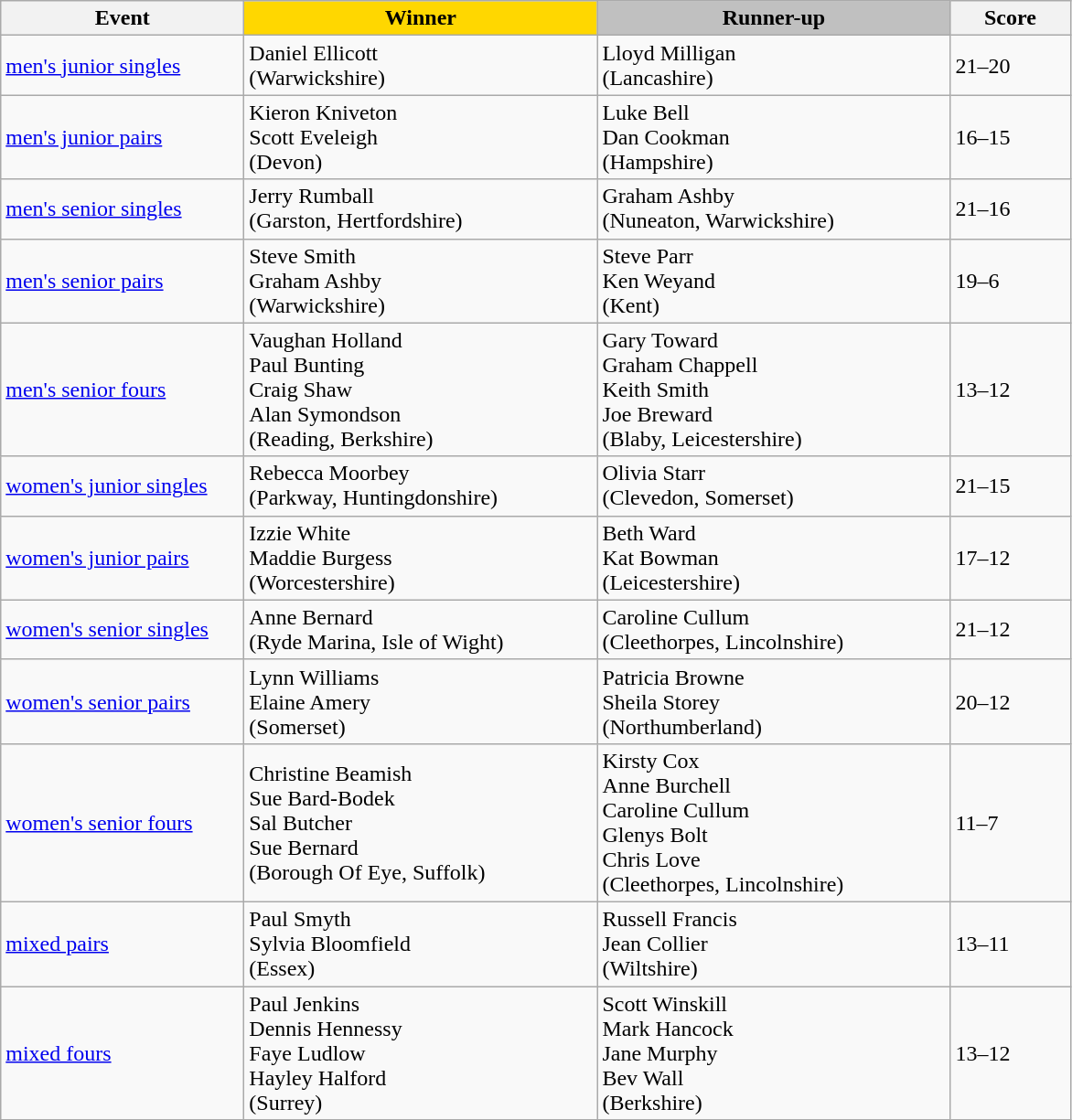<table class="wikitable" style="font-size: 100%">
<tr>
<th width=170>Event</th>
<th width=250 style="background-color: gold;">Winner</th>
<th width=250 style="background-color: silver;">Runner-up</th>
<th width=80>Score</th>
</tr>
<tr>
<td><a href='#'>men's junior singles</a></td>
<td>Daniel Ellicott<br>(Warwickshire)</td>
<td>Lloyd Milligan<br>(Lancashire)</td>
<td>21–20</td>
</tr>
<tr>
<td><a href='#'>men's junior pairs</a></td>
<td>Kieron Kniveton<br>Scott Eveleigh<br>(Devon)</td>
<td>Luke Bell<br>Dan Cookman<br>(Hampshire)</td>
<td>16–15</td>
</tr>
<tr>
<td><a href='#'>men's senior singles</a></td>
<td>Jerry Rumball<br>(Garston, Hertfordshire)</td>
<td>Graham Ashby<br>(Nuneaton, Warwickshire)</td>
<td>21–16</td>
</tr>
<tr>
<td><a href='#'>men's senior pairs</a></td>
<td>Steve Smith<br>Graham Ashby<br>(Warwickshire)</td>
<td>Steve Parr<br>Ken Weyand<br>(Kent)</td>
<td>19–6</td>
</tr>
<tr>
<td><a href='#'>men's senior fours</a></td>
<td>Vaughan Holland<br>Paul Bunting<br>Craig Shaw<br>Alan Symondson<br>(Reading, Berkshire)</td>
<td>Gary Toward<br>Graham Chappell<br>Keith Smith<br>Joe Breward<br>(Blaby, Leicestershire)</td>
<td>13–12</td>
</tr>
<tr>
<td><a href='#'>women's junior singles</a></td>
<td>Rebecca Moorbey<br>(Parkway, Huntingdonshire)</td>
<td>Olivia Starr<br>(Clevedon, Somerset)</td>
<td>21–15</td>
</tr>
<tr>
<td><a href='#'>women's junior pairs</a></td>
<td>Izzie White<br>Maddie Burgess<br>(Worcestershire)</td>
<td>Beth Ward<br>Kat Bowman<br>(Leicestershire)</td>
<td>17–12</td>
</tr>
<tr>
<td><a href='#'>women's senior singles</a></td>
<td>Anne Bernard<br>(Ryde Marina, Isle of Wight)</td>
<td>Caroline Cullum<br>(Cleethorpes, Lincolnshire)</td>
<td>21–12</td>
</tr>
<tr>
<td><a href='#'>women's senior pairs</a></td>
<td>Lynn Williams<br>Elaine Amery<br>(Somerset)</td>
<td>Patricia Browne<br>Sheila Storey<br>(Northumberland)</td>
<td>20–12</td>
</tr>
<tr>
<td><a href='#'>women's senior fours</a></td>
<td>Christine Beamish<br>Sue Bard-Bodek<br>Sal Butcher<br>Sue Bernard<br>(Borough Of Eye, Suffolk)</td>
<td>Kirsty Cox<br>Anne Burchell<br>Caroline Cullum<br>Glenys Bolt<br>Chris Love<br>(Cleethorpes, Lincolnshire)</td>
<td>11–7</td>
</tr>
<tr>
<td><a href='#'>mixed pairs</a></td>
<td>Paul Smyth<br>Sylvia Bloomfield<br>(Essex)</td>
<td>Russell Francis<br>Jean Collier<br>(Wiltshire)</td>
<td>13–11</td>
</tr>
<tr>
<td><a href='#'>mixed fours</a></td>
<td>Paul Jenkins<br>Dennis Hennessy<br>Faye Ludlow<br>Hayley Halford<br>(Surrey)</td>
<td>Scott Winskill<br>Mark Hancock<br>Jane Murphy<br>Bev Wall<br>(Berkshire)</td>
<td>13–12</td>
</tr>
</table>
